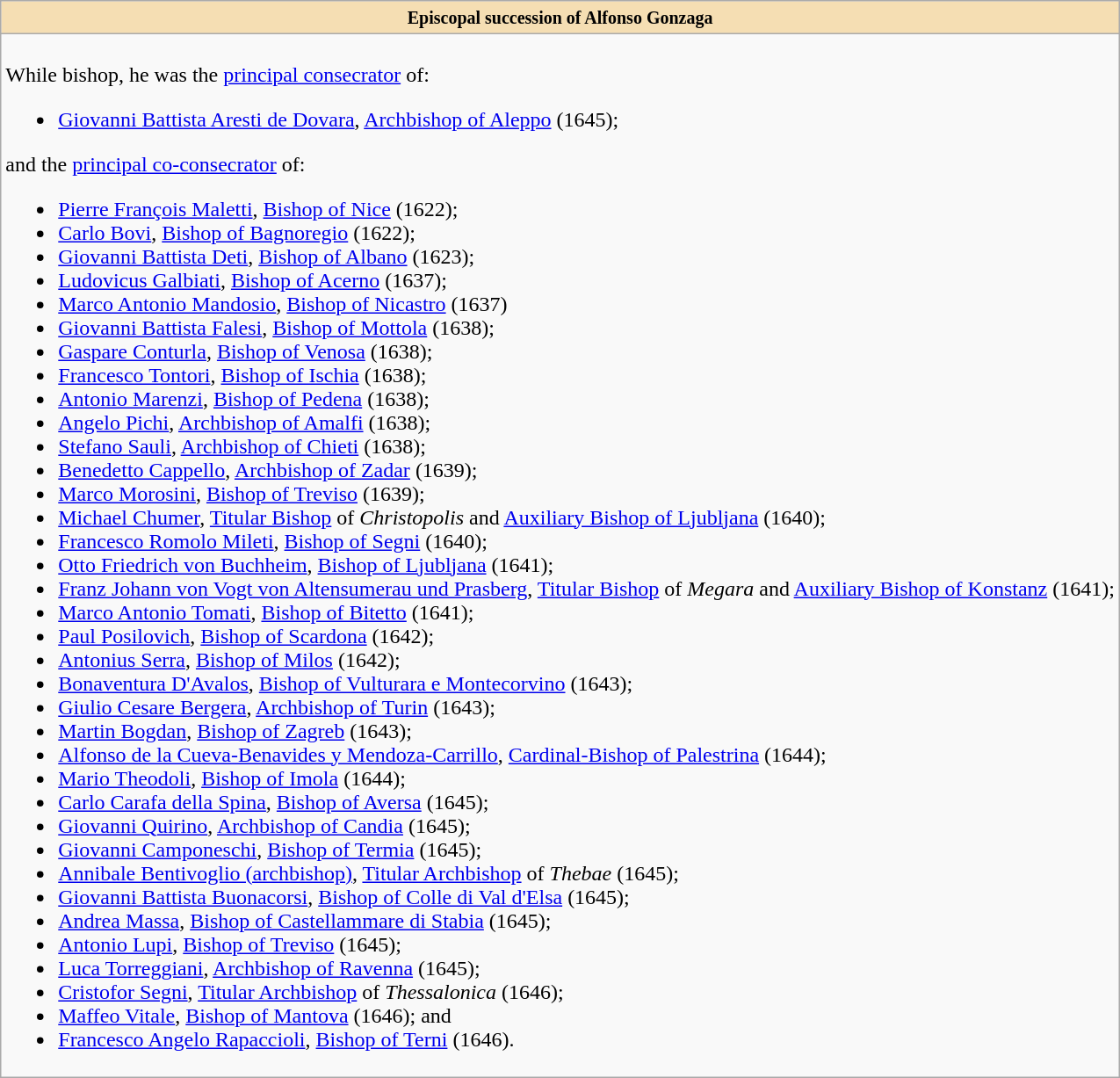<table role="presentation" class="wikitable mw-collapsible mw-collapsed"|>
<tr>
<th style="background:#F5DEB3"><small>Episcopal succession of Alfonso Gonzaga</small></th>
</tr>
<tr>
<td><br>While bishop, he was the <a href='#'>principal consecrator</a> of:<ul><li><a href='#'>Giovanni Battista Aresti de Dovara</a>, <a href='#'>Archbishop of Aleppo</a> (1645);</li></ul>and the <a href='#'>principal co-consecrator</a> of:<ul><li><a href='#'>Pierre François Maletti</a>, <a href='#'>Bishop of Nice</a> (1622);</li><li><a href='#'>Carlo Bovi</a>, <a href='#'>Bishop of Bagnoregio</a> (1622);</li><li><a href='#'>Giovanni Battista Deti</a>, <a href='#'>Bishop of Albano</a> (1623);</li><li><a href='#'>Ludovicus Galbiati</a>, <a href='#'>Bishop of Acerno</a> (1637);</li><li><a href='#'>Marco Antonio Mandosio</a>, <a href='#'>Bishop of Nicastro</a> (1637)</li><li><a href='#'>Giovanni Battista Falesi</a>, <a href='#'>Bishop of Mottola</a> (1638);</li><li><a href='#'>Gaspare Conturla</a>, <a href='#'>Bishop of Venosa</a> (1638);</li><li><a href='#'>Francesco Tontori</a>, <a href='#'>Bishop of Ischia</a> (1638);</li><li><a href='#'>Antonio Marenzi</a>, <a href='#'>Bishop of Pedena</a> (1638);</li><li><a href='#'>Angelo Pichi</a>, <a href='#'>Archbishop of Amalfi</a> (1638);</li><li><a href='#'>Stefano Sauli</a>, <a href='#'>Archbishop of Chieti</a> (1638);</li><li><a href='#'>Benedetto Cappello</a>, <a href='#'>Archbishop of Zadar</a> (1639);</li><li><a href='#'>Marco Morosini</a>, <a href='#'>Bishop of Treviso</a> (1639);</li><li><a href='#'>Michael Chumer</a>, <a href='#'>Titular Bishop</a> of <em>Christopolis</em> and  <a href='#'>Auxiliary Bishop of Ljubljana</a> (1640);</li><li><a href='#'>Francesco Romolo Mileti</a>, <a href='#'>Bishop of Segni</a> (1640);</li><li><a href='#'>Otto Friedrich von Buchheim</a>, <a href='#'>Bishop of Ljubljana</a> (1641);</li><li><a href='#'>Franz Johann von Vogt von Altensumerau und Prasberg</a>, <a href='#'>Titular Bishop</a> of <em>Megara</em> and <a href='#'>Auxiliary Bishop of Konstanz</a> (1641);</li><li><a href='#'>Marco Antonio Tomati</a>, <a href='#'>Bishop of Bitetto</a> (1641);</li><li><a href='#'>Paul Posilovich</a>, <a href='#'>Bishop of Scardona</a> (1642);</li><li><a href='#'>Antonius Serra</a>, <a href='#'>Bishop of Milos</a> (1642);</li><li><a href='#'>Bonaventura D'Avalos</a>, <a href='#'>Bishop of Vulturara e Montecorvino</a> (1643);</li><li><a href='#'>Giulio Cesare Bergera</a>, <a href='#'>Archbishop of Turin</a> (1643);</li><li><a href='#'>Martin Bogdan</a>, <a href='#'>Bishop of Zagreb</a> (1643);</li><li><a href='#'>Alfonso de la Cueva-Benavides y Mendoza-Carrillo</a>, <a href='#'>Cardinal-Bishop of Palestrina</a> (1644);</li><li><a href='#'>Mario Theodoli</a>, <a href='#'>Bishop of Imola</a> (1644);</li><li><a href='#'>Carlo Carafa della Spina</a>, <a href='#'>Bishop of Aversa</a> (1645);</li><li><a href='#'>Giovanni Quirino</a>, <a href='#'>Archbishop of Candia</a> (1645);</li><li><a href='#'>Giovanni Camponeschi</a>, <a href='#'>Bishop of Termia</a> (1645);</li><li><a href='#'>Annibale Bentivoglio (archbishop)</a>, <a href='#'>Titular Archbishop</a> of <em>Thebae</em> (1645);</li><li><a href='#'>Giovanni Battista Buonacorsi</a>, <a href='#'>Bishop of Colle di Val d'Elsa</a> (1645);</li><li><a href='#'>Andrea Massa</a>, <a href='#'>Bishop of Castellammare di Stabia</a> (1645);</li><li><a href='#'>Antonio Lupi</a>, <a href='#'>Bishop of Treviso</a> (1645);</li><li><a href='#'>Luca Torreggiani</a>, <a href='#'>Archbishop of Ravenna</a> (1645);</li><li><a href='#'>Cristofor Segni</a>, <a href='#'>Titular Archbishop</a> of <em>Thessalonica</em> (1646);</li><li><a href='#'>Maffeo Vitale</a>, <a href='#'>Bishop of Mantova</a> (1646); and</li><li><a href='#'>Francesco Angelo Rapaccioli</a>, <a href='#'>Bishop of Terni</a> (1646).</li></ul></td>
</tr>
</table>
